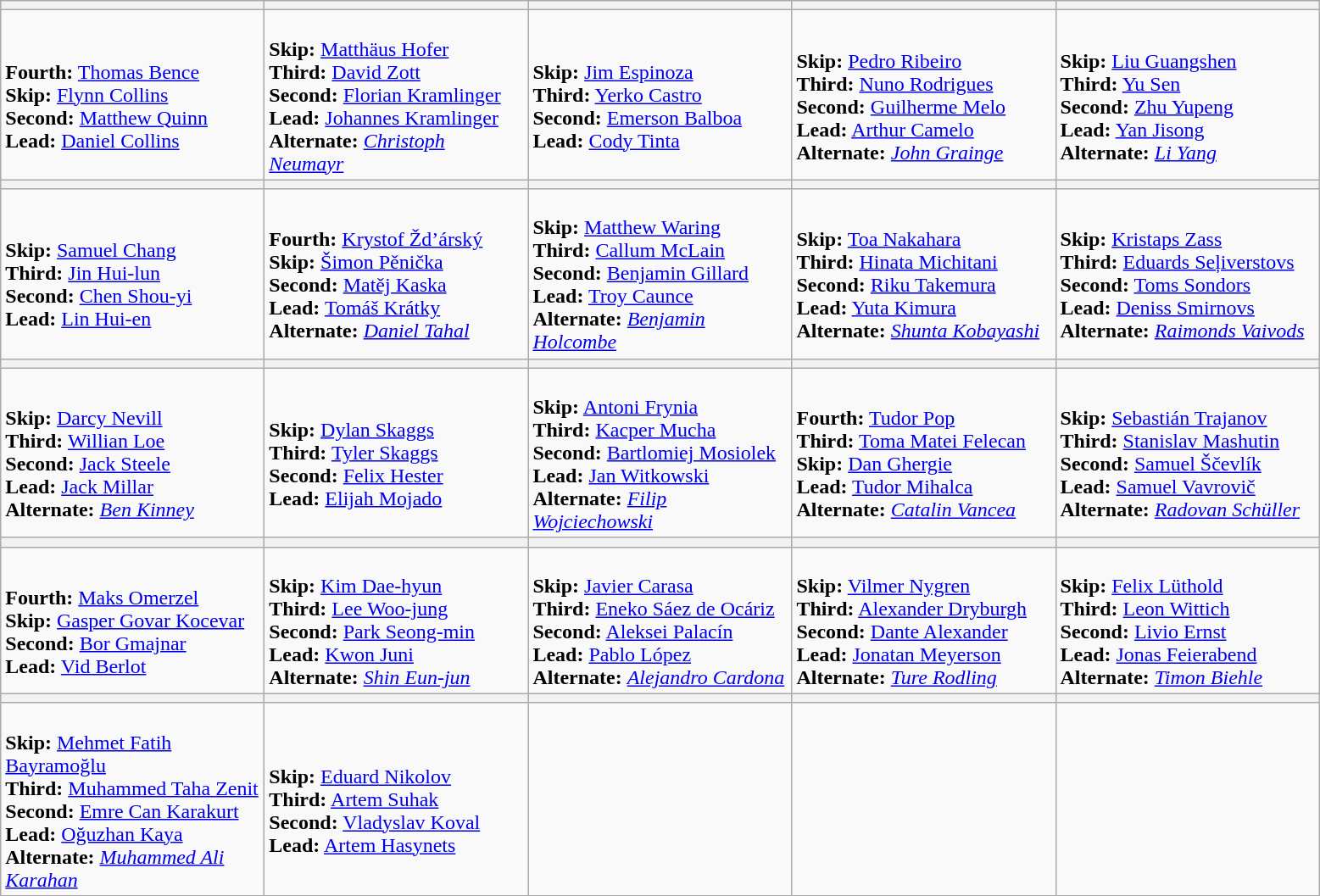<table class="wikitable">
<tr>
<th width=200></th>
<th width=200></th>
<th width=200></th>
<th width=200></th>
<th width=200></th>
</tr>
<tr>
<td><br><strong>Fourth:</strong> <a href='#'>Thomas Bence</a><br>
<strong>Skip:</strong> <a href='#'>Flynn Collins</a><br>
<strong>Second:</strong> <a href='#'>Matthew Quinn</a><br>
<strong>Lead:</strong> <a href='#'>Daniel Collins</a></td>
<td><br><strong>Skip:</strong> <a href='#'>Matthäus Hofer</a><br>
<strong>Third:</strong> <a href='#'>David Zott</a><br>
<strong>Second:</strong> <a href='#'>Florian Kramlinger</a><br>
<strong>Lead:</strong> <a href='#'>Johannes Kramlinger</a><br>
<strong>Alternate:</strong> <em><a href='#'>Christoph Neumayr</a></em></td>
<td><br><strong>Skip:</strong> <a href='#'>Jim Espinoza</a><br>
<strong>Third:</strong> <a href='#'>Yerko Castro</a><br>
<strong>Second:</strong> <a href='#'>Emerson Balboa</a><br>
<strong>Lead:</strong> <a href='#'>Cody Tinta</a></td>
<td><br><strong>Skip:</strong> <a href='#'>Pedro Ribeiro</a><br>
<strong>Third:</strong> <a href='#'>Nuno Rodrigues</a><br>
<strong>Second:</strong> <a href='#'>Guilherme Melo</a><br>
<strong>Lead:</strong> <a href='#'>Arthur Camelo</a><br>
<strong>Alternate:</strong> <em><a href='#'>John Grainge</a></em></td>
<td><br><strong>Skip:</strong> <a href='#'>Liu Guangshen</a><br>
<strong>Third:</strong> <a href='#'>Yu Sen</a><br>
<strong>Second:</strong> <a href='#'>Zhu Yupeng</a><br>
<strong>Lead:</strong> <a href='#'>Yan Jisong</a><br>
<strong>Alternate:</strong> <em><a href='#'>Li Yang</a></em></td>
</tr>
<tr>
<th width=200></th>
<th width=200></th>
<th width=200></th>
<th width=200></th>
<th width=200></th>
</tr>
<tr>
<td><br><strong>Skip:</strong> <a href='#'>Samuel Chang</a><br>
<strong>Third:</strong> <a href='#'>Jin Hui-lun</a><br>
<strong>Second:</strong> <a href='#'>Chen Shou-yi</a><br>
<strong>Lead:</strong> <a href='#'>Lin Hui-en</a></td>
<td><br><strong>Fourth:</strong> <a href='#'>Krystof Žd’árský</a><br>
<strong>Skip:</strong> <a href='#'>Šimon Pěnička</a><br>
<strong>Second:</strong> <a href='#'>Matěj Kaska</a><br>
<strong>Lead:</strong> <a href='#'>Tomáš Krátky</a><br>
<strong>Alternate:</strong> <em><a href='#'>Daniel Tahal</a></em></td>
<td><br><strong>Skip:</strong> <a href='#'>Matthew Waring</a><br>
<strong>Third:</strong> <a href='#'>Callum McLain</a><br>
<strong>Second:</strong> <a href='#'>Benjamin Gillard</a><br>
<strong>Lead:</strong> <a href='#'>Troy Caunce</a><br>
<strong>Alternate:</strong> <em><a href='#'>Benjamin Holcombe</a></em></td>
<td><br><strong>Skip:</strong> <a href='#'>Toa Nakahara</a><br>
<strong>Third:</strong> <a href='#'>Hinata Michitani</a><br>
<strong>Second:</strong> <a href='#'>Riku Takemura</a><br>
<strong>Lead:</strong> <a href='#'>Yuta Kimura</a><br>
<strong>Alternate:</strong> <em><a href='#'>Shunta Kobayashi</a></em></td>
<td><br><strong>Skip:</strong> <a href='#'>Kristaps Zass</a><br>
<strong>Third:</strong> <a href='#'>Eduards Seļiverstovs</a><br>
<strong>Second:</strong> <a href='#'>Toms Sondors</a><br>
<strong>Lead:</strong> <a href='#'>Deniss Smirnovs</a><br>
<strong>Alternate:</strong> <em><a href='#'>Raimonds Vaivods</a></em></td>
</tr>
<tr>
<th width=200></th>
<th width=200></th>
<th width=200></th>
<th width=200></th>
<th width=200></th>
</tr>
<tr>
<td><br><strong>Skip:</strong> <a href='#'>Darcy Nevill</a><br>
<strong>Third:</strong> <a href='#'>Willian Loe</a><br>
<strong>Second:</strong> <a href='#'>Jack Steele</a><br>
<strong>Lead:</strong> <a href='#'>Jack Millar</a><br>
<strong>Alternate:</strong> <em><a href='#'>Ben Kinney</a></em></td>
<td><br><strong>Skip:</strong> <a href='#'>Dylan Skaggs</a><br>
<strong>Third:</strong> <a href='#'>Tyler Skaggs</a><br>
<strong>Second:</strong> <a href='#'>Felix Hester</a><br>
<strong>Lead:</strong> <a href='#'>Elijah Mojado</a></td>
<td><br><strong>Skip:</strong> <a href='#'>Antoni Frynia</a><br>
<strong>Third:</strong> <a href='#'>Kacper Mucha</a><br>
<strong>Second:</strong> <a href='#'>Bartlomiej Mosiolek</a><br>
<strong>Lead:</strong> <a href='#'>Jan Witkowski</a><br>
<strong>Alternate:</strong> <em><a href='#'>Filip Wojciechowski</a></em></td>
<td><br><strong>Fourth:</strong> <a href='#'>Tudor Pop</a><br>
<strong>Third:</strong> <a href='#'>Toma Matei Felecan</a><br>
<strong>Skip:</strong> <a href='#'>Dan Ghergie</a><br>
<strong>Lead:</strong> <a href='#'>Tudor Mihalca</a><br>
<strong>Alternate:</strong> <em><a href='#'>Catalin Vancea</a></em></td>
<td><br><strong>Skip:</strong> <a href='#'>Sebastián Trajanov</a><br>
<strong>Third:</strong> <a href='#'>Stanislav Mashutin</a><br>
<strong>Second:</strong> <a href='#'>Samuel Ščevlík</a><br>
<strong>Lead:</strong> <a href='#'>Samuel Vavrovič</a><br>
<strong>Alternate:</strong> <em><a href='#'>Radovan Schüller</a></em></td>
</tr>
<tr>
<th width=200></th>
<th width=200></th>
<th width=200></th>
<th width=200></th>
<th width=200></th>
</tr>
<tr>
<td><br><strong>Fourth:</strong> <a href='#'>Maks Omerzel</a><br>
<strong>Skip:</strong> <a href='#'>Gasper Govar Kocevar</a><br>
<strong>Second:</strong> <a href='#'>Bor Gmajnar</a><br>
<strong>Lead:</strong> <a href='#'>Vid Berlot</a></td>
<td><br><strong>Skip:</strong> <a href='#'>Kim Dae-hyun</a><br>
<strong>Third:</strong> <a href='#'>Lee Woo-jung</a><br>
<strong>Second:</strong> <a href='#'>Park Seong-min</a><br>
<strong>Lead:</strong> <a href='#'>Kwon Juni</a><br>
<strong>Alternate:</strong> <em><a href='#'>Shin Eun-jun</a></em></td>
<td><br><strong>Skip:</strong> <a href='#'>Javier Carasa</a><br>
<strong>Third:</strong> <a href='#'>Eneko Sáez de Ocáriz</a><br>
<strong>Second:</strong> <a href='#'>Aleksei Palacín</a><br>
<strong>Lead:</strong> <a href='#'>Pablo López</a><br>
<strong>Alternate:</strong> <em><a href='#'>Alejandro Cardona</a></em></td>
<td><br><strong>Skip:</strong> <a href='#'>Vilmer Nygren</a><br>
<strong>Third:</strong> <a href='#'>Alexander Dryburgh</a><br>
<strong>Second:</strong> <a href='#'>Dante Alexander</a><br>
<strong>Lead:</strong> <a href='#'>Jonatan Meyerson</a><br>
<strong>Alternate:</strong> <em><a href='#'>Ture Rodling</a></em></td>
<td><br><strong>Skip:</strong> <a href='#'>Felix Lüthold</a><br>
<strong>Third:</strong> <a href='#'>Leon Wittich</a><br>
<strong>Second:</strong> <a href='#'>Livio Ernst</a><br>
<strong>Lead:</strong> <a href='#'>Jonas Feierabend</a><br>
<strong>Alternate:</strong> <em><a href='#'>Timon Biehle</a></em></td>
</tr>
<tr>
<th width=200></th>
<th width=200></th>
<th width=200></th>
<th width=200></th>
<th width=200></th>
</tr>
<tr>
<td><br><strong>Skip:</strong> <a href='#'>Mehmet Fatih Bayramoğlu</a><br>
<strong>Third:</strong> <a href='#'>Muhammed Taha Zenit</a><br>
<strong>Second:</strong> <a href='#'>Emre Can Karakurt</a><br>
<strong>Lead:</strong> <a href='#'>Oğuzhan Kaya</a><br>
<strong>Alternate:</strong> <em><a href='#'>Muhammed Ali Karahan</a></em></td>
<td><br><strong>Skip:</strong> <a href='#'>Eduard Nikolov</a><br>
<strong>Third:</strong> <a href='#'>Artem Suhak</a><br>
<strong>Second:</strong> <a href='#'>Vladyslav Koval</a><br>
<strong>Lead:</strong> <a href='#'>Artem Hasynets</a></td>
<td></td>
<td></td>
<td></td>
</tr>
</table>
